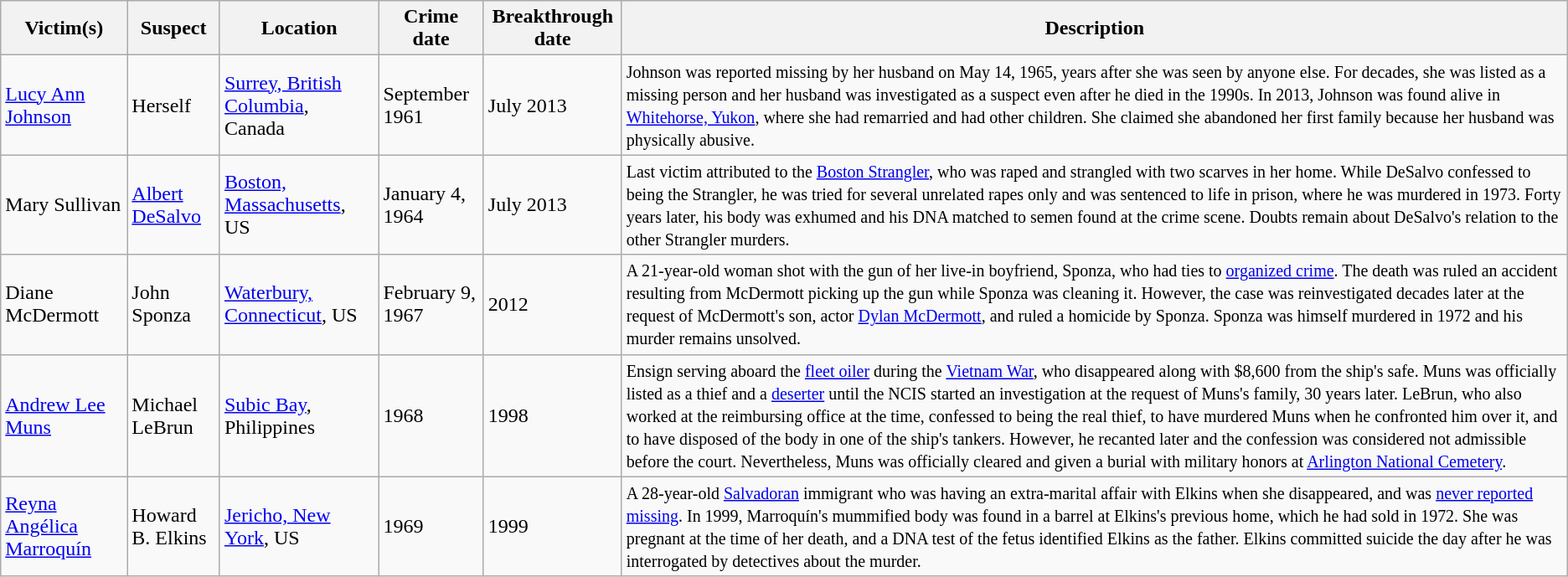<table class="wikitable sortable">
<tr>
<th scope="col">Victim(s)</th>
<th scope="col">Suspect</th>
<th scope="col">Location</th>
<th scope="col">Crime date</th>
<th scope="col">Breakthrough date</th>
<th scope="col">Description</th>
</tr>
<tr>
<td><a href='#'>Lucy Ann Johnson</a></td>
<td>Herself</td>
<td><a href='#'>Surrey, British Columbia</a>, Canada</td>
<td>September 1961</td>
<td>July 2013</td>
<td><small>Johnson was reported missing by her husband on May 14, 1965, years after she was seen by anyone else. For decades, she was listed as a missing person and her husband was investigated as a suspect even after he died in the 1990s. In 2013, Johnson was found alive in <a href='#'>Whitehorse, Yukon</a>, where she had remarried and had other children. She claimed she abandoned her first family because her husband was physically abusive.</small></td>
</tr>
<tr>
<td>Mary Sullivan</td>
<td><a href='#'>Albert DeSalvo</a></td>
<td><a href='#'>Boston, Massachusetts</a>, US</td>
<td>January 4, 1964</td>
<td>July 2013</td>
<td><small>Last victim attributed to the <a href='#'>Boston Strangler</a>, who was raped and strangled with two scarves in her home. While DeSalvo confessed to being the Strangler, he was tried for several unrelated rapes only and was sentenced to life in prison, where he was murdered in 1973. Forty years later, his body was exhumed and his DNA matched to semen found at the crime scene. Doubts remain about DeSalvo's relation to the other Strangler murders.</small></td>
</tr>
<tr>
<td>Diane McDermott</td>
<td>John Sponza</td>
<td><a href='#'>Waterbury, Connecticut</a>, US</td>
<td>February 9, 1967</td>
<td>2012</td>
<td><small>A 21-year-old woman shot with the gun of her live-in boyfriend, Sponza, who had ties to <a href='#'>organized crime</a>. The death was ruled an accident resulting from McDermott picking up the gun while Sponza was cleaning it. However, the case was reinvestigated decades later at the request of McDermott's son, actor <a href='#'>Dylan McDermott</a>, and ruled a homicide by Sponza. Sponza was himself murdered in 1972 and his murder remains unsolved.</small></td>
</tr>
<tr>
<td><a href='#'>Andrew Lee Muns</a></td>
<td>Michael LeBrun</td>
<td><a href='#'>Subic Bay</a>, Philippines</td>
<td>1968</td>
<td>1998</td>
<td><small>Ensign serving aboard the <a href='#'>fleet oiler</a>  during the <a href='#'>Vietnam War</a>, who disappeared along with $8,600 from the ship's safe. Muns was officially listed as a thief and a <a href='#'>deserter</a> until the NCIS started an investigation at the request of Muns's family, 30 years later. LeBrun, who also worked at the reimbursing office at the time, confessed to being the real thief, to have murdered Muns when he confronted him over it, and to have disposed of the body in one of the ship's tankers. However, he recanted later and the confession was considered not admissible before the court. Nevertheless, Muns was officially cleared and given a burial with military honors at <a href='#'>Arlington National Cemetery</a>.</small></td>
</tr>
<tr>
<td><a href='#'>Reyna Angélica Marroquín</a></td>
<td>Howard B. Elkins</td>
<td><a href='#'>Jericho, New York</a>, US</td>
<td>1969</td>
<td>1999</td>
<td><small>A 28-year-old <a href='#'>Salvadoran</a> immigrant who was having an extra-marital affair with Elkins when she disappeared, and was <a href='#'>never reported missing</a>. In 1999, Marroquín's mummified body was found in a barrel at Elkins's previous home, which he had sold in 1972. She was pregnant at the time of her death, and a DNA test of the fetus identified Elkins as the father. Elkins committed suicide the day after he was interrogated by detectives about the murder.</small></td>
</tr>
</table>
